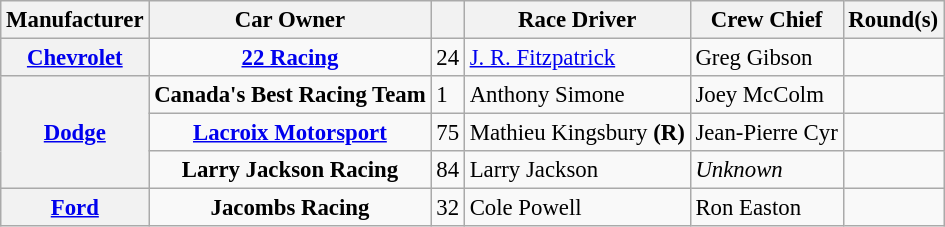<table class="wikitable" style="font-size: 95%;">
<tr>
<th>Manufacturer</th>
<th>Car Owner</th>
<th></th>
<th>Race Driver</th>
<th>Crew Chief</th>
<th>Round(s)</th>
</tr>
<tr>
<th><a href='#'>Chevrolet</a></th>
<td style="text-align:center;"><strong><a href='#'>22 Racing</a></strong></td>
<td>24</td>
<td><a href='#'>J. R. Fitzpatrick</a></td>
<td>Greg Gibson</td>
<td></td>
</tr>
<tr>
<th rowspan="3"><a href='#'>Dodge</a></th>
<td style="text-align:center;"><strong>Canada's Best Racing Team</strong></td>
<td>1</td>
<td>Anthony Simone</td>
<td>Joey McColm</td>
<td></td>
</tr>
<tr>
<td style="text-align:center;"><strong><a href='#'>Lacroix Motorsport</a></strong></td>
<td>75</td>
<td>Mathieu Kingsbury <strong>(R)</strong></td>
<td>Jean-Pierre Cyr</td>
<td></td>
</tr>
<tr>
<td style="text-align:center;"><strong>Larry Jackson Racing</strong></td>
<td>84</td>
<td>Larry Jackson</td>
<td><em>Unknown</em></td>
<td></td>
</tr>
<tr>
<th><a href='#'>Ford</a></th>
<td style="text-align:center;"><strong>Jacombs Racing</strong></td>
<td>32</td>
<td>Cole Powell</td>
<td>Ron Easton</td>
<td></td>
</tr>
</table>
